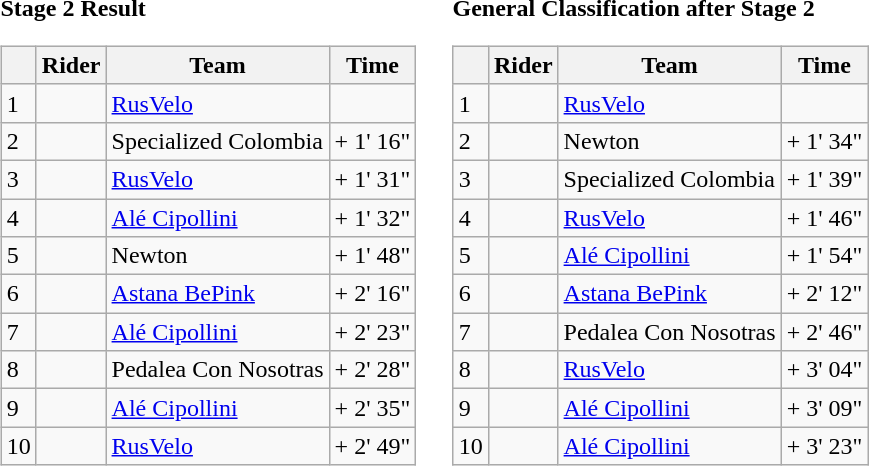<table>
<tr>
<td><strong>Stage 2 Result</strong><br><table class="wikitable">
<tr>
<th></th>
<th>Rider</th>
<th>Team</th>
<th>Time</th>
</tr>
<tr>
<td>1</td>
<td></td>
<td><a href='#'>RusVelo</a></td>
<td align="right"></td>
</tr>
<tr>
<td>2</td>
<td></td>
<td>Specialized Colombia</td>
<td align="right">+ 1' 16"</td>
</tr>
<tr>
<td>3</td>
<td></td>
<td><a href='#'>RusVelo</a></td>
<td align="right">+ 1' 31"</td>
</tr>
<tr>
<td>4</td>
<td> </td>
<td><a href='#'>Alé Cipollini</a></td>
<td align="right">+ 1' 32"</td>
</tr>
<tr>
<td>5</td>
<td> </td>
<td>Newton</td>
<td align="right">+ 1' 48"</td>
</tr>
<tr>
<td>6</td>
<td></td>
<td><a href='#'>Astana BePink</a></td>
<td align="right">+ 2' 16"</td>
</tr>
<tr>
<td>7</td>
<td></td>
<td><a href='#'>Alé Cipollini</a></td>
<td align="right">+ 2' 23"</td>
</tr>
<tr>
<td>8</td>
<td></td>
<td>Pedalea Con Nosotras</td>
<td align="right">+ 2' 28"</td>
</tr>
<tr>
<td>9</td>
<td></td>
<td><a href='#'>Alé Cipollini</a></td>
<td align="right">+ 2' 35"</td>
</tr>
<tr>
<td>10</td>
<td></td>
<td><a href='#'>RusVelo</a></td>
<td align="right">+ 2' 49"</td>
</tr>
</table>
</td>
<td></td>
<td><strong>General Classification after Stage 2</strong><br><table class="wikitable">
<tr>
<th></th>
<th>Rider</th>
<th>Team</th>
<th>Time</th>
</tr>
<tr>
<td>1</td>
<td> </td>
<td><a href='#'>RusVelo</a></td>
<td align="right"></td>
</tr>
<tr>
<td>2</td>
<td> </td>
<td>Newton</td>
<td align="right">+ 1' 34"</td>
</tr>
<tr>
<td>3</td>
<td></td>
<td>Specialized Colombia</td>
<td align="right">+ 1' 39"</td>
</tr>
<tr>
<td>4</td>
<td></td>
<td><a href='#'>RusVelo</a></td>
<td align="right">+ 1' 46"</td>
</tr>
<tr>
<td>5</td>
<td> </td>
<td><a href='#'>Alé Cipollini</a></td>
<td align="right">+ 1' 54"</td>
</tr>
<tr>
<td>6</td>
<td></td>
<td><a href='#'>Astana BePink</a></td>
<td align="right">+ 2' 12"</td>
</tr>
<tr>
<td>7</td>
<td></td>
<td>Pedalea Con Nosotras</td>
<td align="right">+ 2' 46"</td>
</tr>
<tr>
<td>8</td>
<td></td>
<td><a href='#'>RusVelo</a></td>
<td align="right">+ 3' 04"</td>
</tr>
<tr>
<td>9</td>
<td></td>
<td><a href='#'>Alé Cipollini</a></td>
<td align="right">+ 3' 09"</td>
</tr>
<tr>
<td>10</td>
<td></td>
<td><a href='#'>Alé Cipollini</a></td>
<td align="right">+ 3' 23"</td>
</tr>
</table>
</td>
</tr>
</table>
